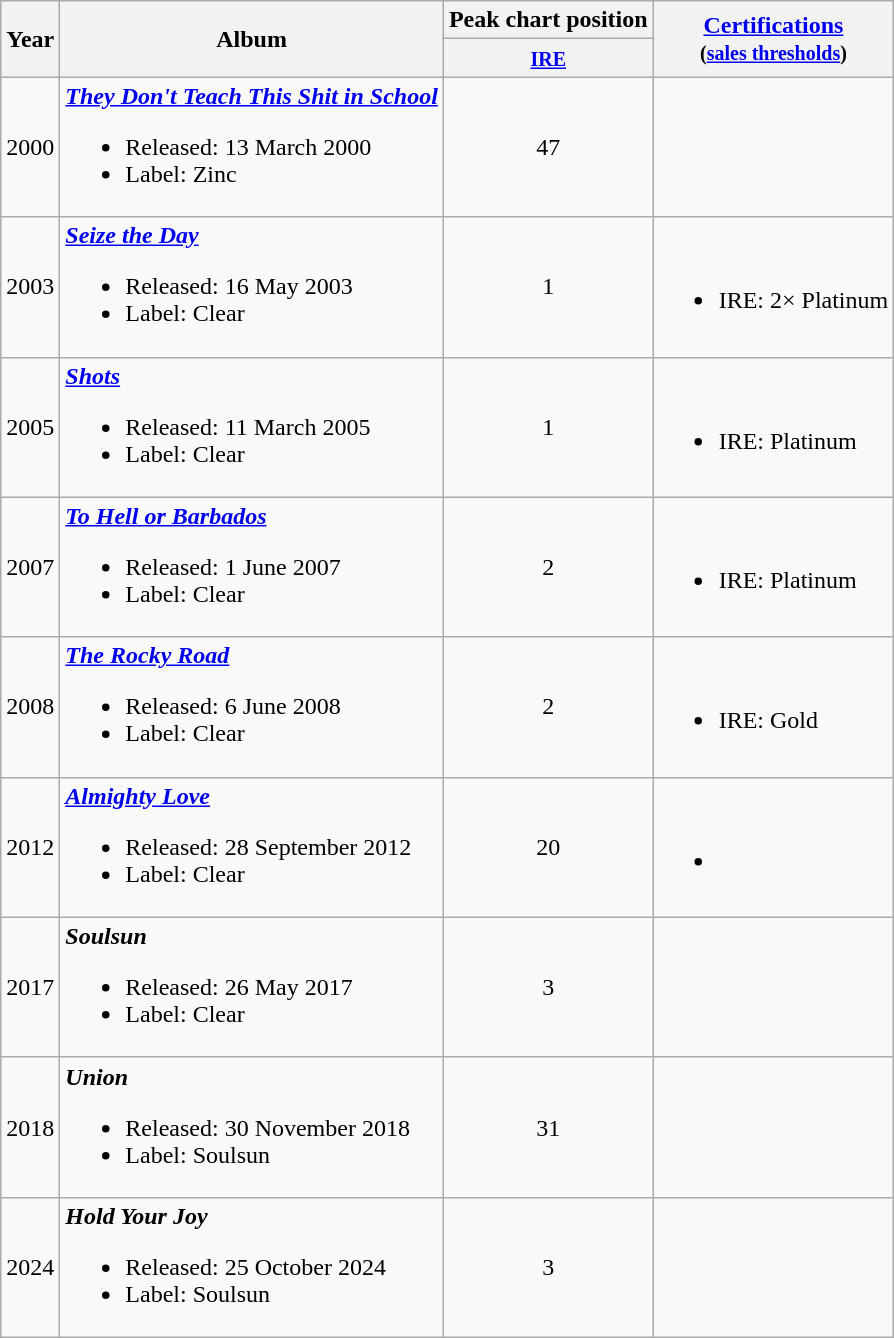<table class="wikitable">
<tr>
<th rowspan=2>Year</th>
<th rowspan=2>Album</th>
<th>Peak chart position</th>
<th rowspan=2><a href='#'>Certifications</a><br><small>(<a href='#'>sales thresholds</a>)</small></th>
</tr>
<tr>
<th><small><a href='#'>IRE</a></small> <br></th>
</tr>
<tr>
<td align=center>2000</td>
<td><strong><em><a href='#'>They Don't Teach This Shit in School</a></em></strong><br><ul><li>Released: 13 March 2000</li><li>Label: Zinc</li></ul></td>
<td align=center>47</td>
<td></td>
</tr>
<tr>
<td align=center>2003</td>
<td><strong><em><a href='#'>Seize the Day</a></em></strong><br><ul><li>Released: 16 May 2003</li><li>Label: Clear</li></ul></td>
<td align=center>1<br></td>
<td><br><ul><li>IRE: 2× Platinum</li></ul></td>
</tr>
<tr>
<td align=center>2005</td>
<td><strong><em><a href='#'>Shots</a></em></strong><br><ul><li>Released: 11 March 2005</li><li>Label: Clear</li></ul></td>
<td align=center>1</td>
<td><br><ul><li>IRE: Platinum</li></ul></td>
</tr>
<tr>
<td align=center>2007</td>
<td><strong><em><a href='#'>To Hell or Barbados</a></em></strong><br><ul><li>Released: 1 June 2007</li><li>Label: Clear</li></ul></td>
<td align=center>2</td>
<td><br><ul><li>IRE: Platinum</li></ul></td>
</tr>
<tr>
<td align=center>2008</td>
<td><strong><em><a href='#'>The Rocky Road</a></em></strong><br><ul><li>Released: 6 June 2008</li><li>Label: Clear</li></ul></td>
<td align=center>2</td>
<td><br><ul><li>IRE: Gold</li></ul></td>
</tr>
<tr>
<td align=center>2012</td>
<td><strong><em><a href='#'>Almighty Love</a></em></strong><br><ul><li>Released: 28 September 2012</li><li>Label: Clear</li></ul></td>
<td align=center>20</td>
<td><br><ul><li></li></ul></td>
</tr>
<tr>
<td align=center>2017</td>
<td><strong><em>Soulsun</em></strong><br><ul><li>Released: 26 May 2017</li><li>Label: Clear</li></ul></td>
<td align=center>3</td>
<td></td>
</tr>
<tr>
<td align=center>2018</td>
<td><strong><em>Union</em></strong><br><ul><li>Released: 30 November 2018</li><li>Label: Soulsun</li></ul></td>
<td align=center>31</td>
<td></td>
</tr>
<tr>
<td align=center>2024</td>
<td><strong><em>Hold Your Joy</em></strong><br><ul><li>Released: 25 October 2024</li><li>Label: Soulsun</li></ul></td>
<td align=center>3<br></td>
<td></td>
</tr>
</table>
